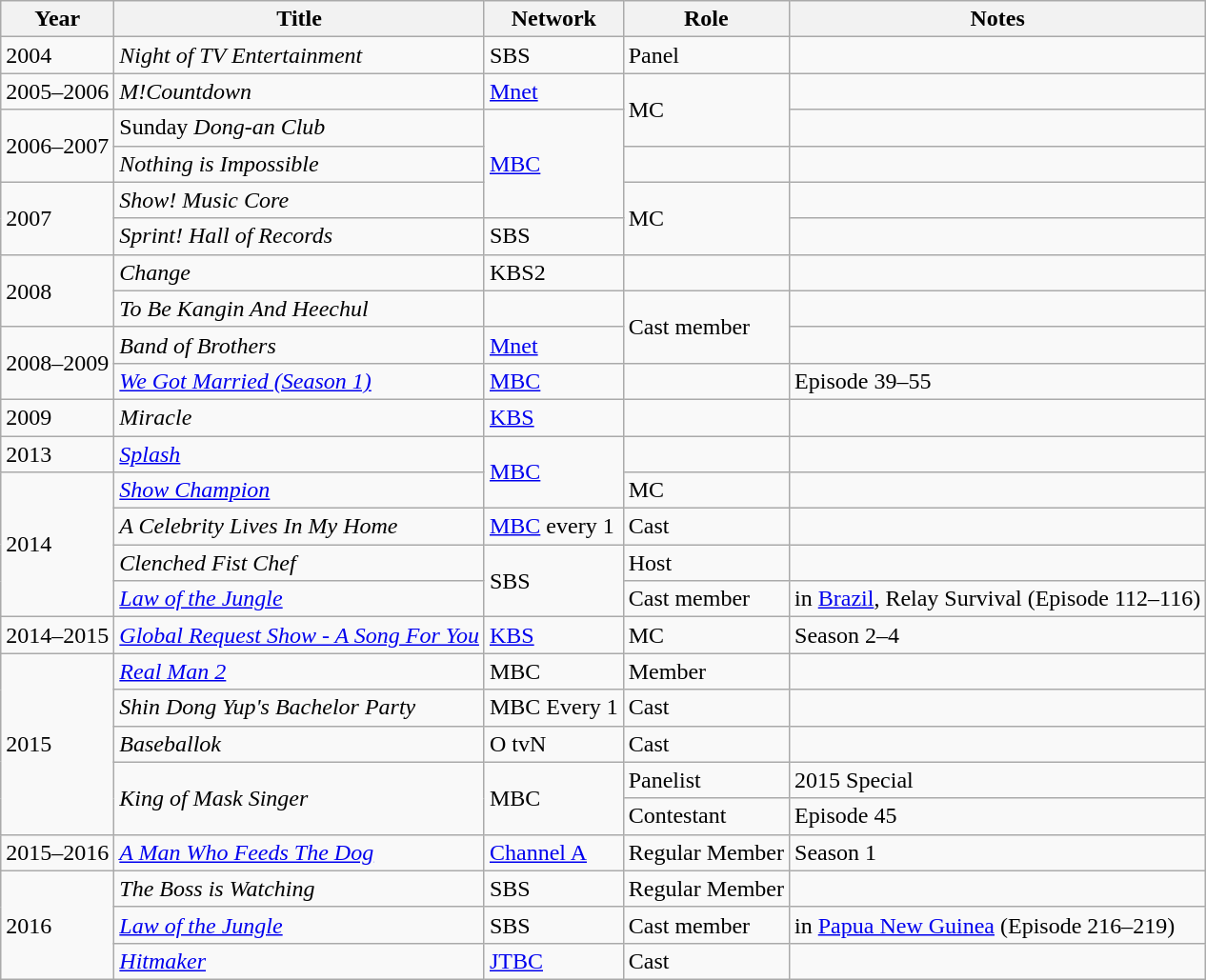<table class="wikitable">
<tr>
<th>Year</th>
<th>Title</th>
<th>Network</th>
<th>Role</th>
<th>Notes</th>
</tr>
<tr>
<td>2004</td>
<td><em>Night of TV Entertainment</em></td>
<td>SBS</td>
<td>Panel</td>
<td></td>
</tr>
<tr>
<td>2005–2006</td>
<td><em>M!Countdown</em></td>
<td><a href='#'>Mnet</a></td>
<td rowspan="2">MC</td>
<td></td>
</tr>
<tr>
<td rowspan="2">2006–2007</td>
<td>Sunday <em>Dong-an Club</em></td>
<td rowspan="3"><a href='#'>MBC</a></td>
<td></td>
</tr>
<tr>
<td><em>Nothing is Impossible</em></td>
<td></td>
<td></td>
</tr>
<tr>
<td rowspan="2">2007</td>
<td><em>Show! Music Core</em></td>
<td rowspan="2">MC</td>
<td></td>
</tr>
<tr>
<td><em>Sprint! Hall of Records</em></td>
<td>SBS</td>
<td></td>
</tr>
<tr>
<td rowspan="2">2008</td>
<td><em>Change</em></td>
<td>KBS2</td>
<td></td>
<td></td>
</tr>
<tr>
<td><em>To Be Kangin And Heechul</em></td>
<td></td>
<td rowspan="2">Cast member</td>
<td></td>
</tr>
<tr>
<td rowspan="2">2008–2009</td>
<td><em>Band of Brothers</em></td>
<td><a href='#'>Mnet</a></td>
<td></td>
</tr>
<tr>
<td><em><a href='#'>We Got Married (Season 1)</a></em></td>
<td><a href='#'>MBC</a></td>
<td></td>
<td>Episode 39–55</td>
</tr>
<tr>
<td>2009</td>
<td><em>Miracle</em></td>
<td><a href='#'>KBS</a></td>
<td></td>
<td></td>
</tr>
<tr>
<td>2013</td>
<td><em><a href='#'>Splash</a></em></td>
<td rowspan="2"><a href='#'>MBC</a></td>
<td></td>
<td></td>
</tr>
<tr>
<td rowspan="4">2014</td>
<td><em><a href='#'>Show Champion</a></em></td>
<td>MC</td>
<td></td>
</tr>
<tr>
<td><em>A Celebrity Lives In My Home</em></td>
<td><a href='#'>MBC</a> every 1</td>
<td>Cast</td>
<td></td>
</tr>
<tr>
<td><em>Clenched Fist Chef</em></td>
<td rowspan="2">SBS</td>
<td>Host</td>
<td></td>
</tr>
<tr>
<td><em><a href='#'>Law of the Jungle</a></em></td>
<td>Cast member</td>
<td>in <a href='#'>Brazil</a>, Relay Survival (Episode 112–116)</td>
</tr>
<tr>
<td>2014–2015</td>
<td><em><a href='#'>Global Request Show - A Song For You</a></em></td>
<td><a href='#'>KBS</a></td>
<td>MC</td>
<td>Season 2–4</td>
</tr>
<tr>
<td rowspan="5">2015</td>
<td><em><a href='#'>Real Man 2</a></em></td>
<td>MBC</td>
<td>Member</td>
<td></td>
</tr>
<tr>
<td><em>Shin Dong Yup's Bachelor Party</em></td>
<td>MBC Every 1</td>
<td>Cast</td>
<td></td>
</tr>
<tr>
<td><em>Baseballok</em></td>
<td>O tvN</td>
<td>Cast</td>
<td></td>
</tr>
<tr>
<td rowspan="2"><em>King of Mask Singer</em></td>
<td rowspan="2">MBC</td>
<td>Panelist</td>
<td>2015 Special</td>
</tr>
<tr>
<td>Contestant</td>
<td>Episode 45</td>
</tr>
<tr>
<td>2015–2016</td>
<td><em><a href='#'>A Man Who Feeds The Dog</a></em></td>
<td><a href='#'>Channel A</a></td>
<td>Regular Member</td>
<td>Season 1</td>
</tr>
<tr>
<td rowspan="3">2016</td>
<td><em>The Boss is Watching</em></td>
<td>SBS</td>
<td>Regular Member</td>
<td></td>
</tr>
<tr>
<td><em><a href='#'>Law of the Jungle</a></em></td>
<td>SBS</td>
<td>Cast member</td>
<td>in <a href='#'>Papua New Guinea</a> (Episode 216–219)</td>
</tr>
<tr>
<td><em><a href='#'>Hitmaker</a></em></td>
<td><a href='#'>JTBC</a></td>
<td>Cast</td>
<td></td>
</tr>
</table>
